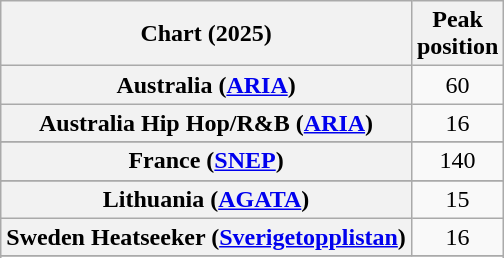<table class="wikitable sortable plainrowheaders" style="text-align:center">
<tr>
<th scope="col">Chart (2025)</th>
<th scope="col">Peak<br>position</th>
</tr>
<tr>
<th scope="row">Australia (<a href='#'>ARIA</a>)</th>
<td>60</td>
</tr>
<tr>
<th scope="row">Australia Hip Hop/R&B (<a href='#'>ARIA</a>)</th>
<td>16</td>
</tr>
<tr>
</tr>
<tr>
<th scope="row">France (<a href='#'>SNEP</a>)</th>
<td>140</td>
</tr>
<tr>
</tr>
<tr>
<th scope="row">Lithuania (<a href='#'>AGATA</a>)</th>
<td>15</td>
</tr>
<tr>
<th scope="row">Sweden Heatseeker (<a href='#'>Sverigetopplistan</a>)</th>
<td>16</td>
</tr>
<tr>
</tr>
<tr>
</tr>
<tr>
</tr>
</table>
